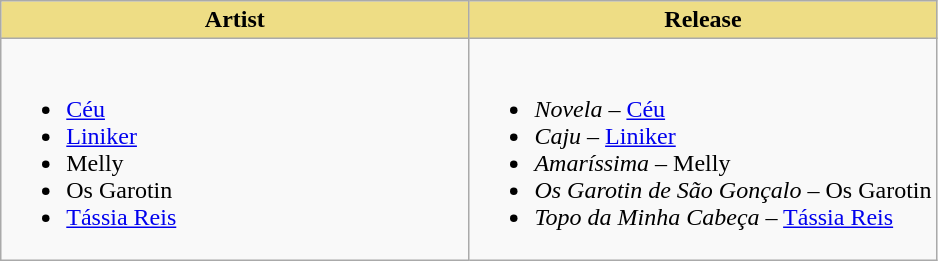<table class="wikitable" style="width=">
<tr>
<th style="background:#EEDD85; width:50%">Artist</th>
<th style="background:#EEDD85; width:50%">Release</th>
</tr>
<tr>
<td style="vertical-align:top"><br><ul><li><a href='#'>Céu</a></li><li><a href='#'>Liniker</a></li><li>Melly</li><li>Os Garotin</li><li><a href='#'>Tássia Reis</a></li></ul></td>
<td style="vertical-align:top"><br><ul><li><em>Novela</em> – <a href='#'>Céu</a></li><li><em>Caju</em> – <a href='#'>Liniker</a></li><li><em>Amaríssima</em> – Melly</li><li><em>Os Garotin de São Gonçalo</em> – Os Garotin</li><li><em>Topo da Minha Cabeça</em> – <a href='#'>Tássia Reis</a></li></ul></td>
</tr>
</table>
